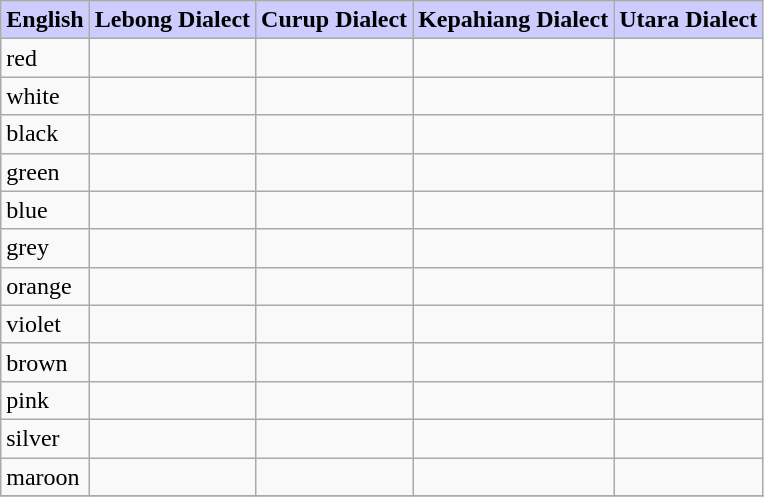<table class="wikitable">
<tr>
<th style="background: #CCCCFF;">English</th>
<th style="background: #CCCCFF;">Lebong Dialect</th>
<th style="background: #CCCCFF;">Curup Dialect</th>
<th style="background: #CCCCFF;">Kepahiang Dialect</th>
<th style="background: #CCCCFF;">Utara Dialect</th>
</tr>
<tr>
<td>red</td>
<td></td>
<td></td>
<td></td>
<td></td>
</tr>
<tr>
<td>white</td>
<td></td>
<td></td>
<td></td>
<td></td>
</tr>
<tr>
<td>black</td>
<td></td>
<td></td>
<td></td>
<td></td>
</tr>
<tr>
<td>green</td>
<td></td>
<td></td>
<td></td>
<td></td>
</tr>
<tr>
<td>blue</td>
<td></td>
<td></td>
<td></td>
<td></td>
</tr>
<tr>
<td>grey</td>
<td></td>
<td></td>
<td></td>
<td></td>
</tr>
<tr>
<td>orange</td>
<td></td>
<td></td>
<td></td>
<td></td>
</tr>
<tr>
<td>violet</td>
<td></td>
<td></td>
<td></td>
<td></td>
</tr>
<tr>
<td>brown</td>
<td></td>
<td></td>
<td></td>
<td></td>
</tr>
<tr>
<td>pink</td>
<td></td>
<td></td>
<td></td>
<td></td>
</tr>
<tr>
<td>silver</td>
<td></td>
<td></td>
<td></td>
<td></td>
</tr>
<tr>
<td>maroon</td>
<td></td>
<td></td>
<td></td>
<td></td>
</tr>
<tr>
</tr>
</table>
